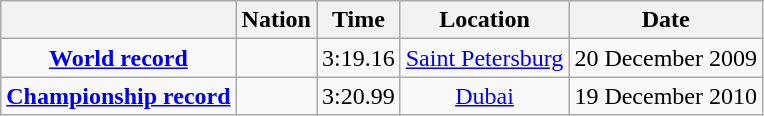<table class=wikitable style=text-align:center>
<tr>
<th></th>
<th>Nation</th>
<th>Time</th>
<th>Location</th>
<th>Date</th>
</tr>
<tr>
<td><strong><a href='#'>World record</a></strong></td>
<td align=left></td>
<td align=left>3:19.16</td>
<td><a href='#'>Saint Petersburg</a></td>
<td>20 December 2009</td>
</tr>
<tr>
<td><strong><a href='#'>Championship record</a></strong></td>
<td align=left></td>
<td align=left>3:20.99</td>
<td><a href='#'>Dubai</a></td>
<td>19 December 2010</td>
</tr>
</table>
